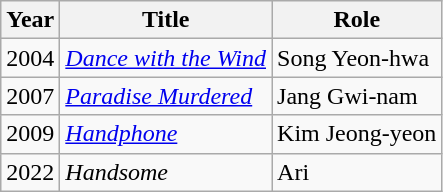<table class="wikitable">
<tr>
<th>Year</th>
<th>Title</th>
<th>Role</th>
</tr>
<tr>
<td>2004</td>
<td><em><a href='#'>Dance with the Wind</a></em></td>
<td>Song Yeon-hwa</td>
</tr>
<tr>
<td>2007</td>
<td><em><a href='#'>Paradise Murdered</a></em></td>
<td>Jang Gwi-nam</td>
</tr>
<tr>
<td>2009</td>
<td><em><a href='#'>Handphone</a></em></td>
<td>Kim Jeong-yeon</td>
</tr>
<tr>
<td>2022</td>
<td><em>Handsome</em></td>
<td>Ari</td>
</tr>
</table>
